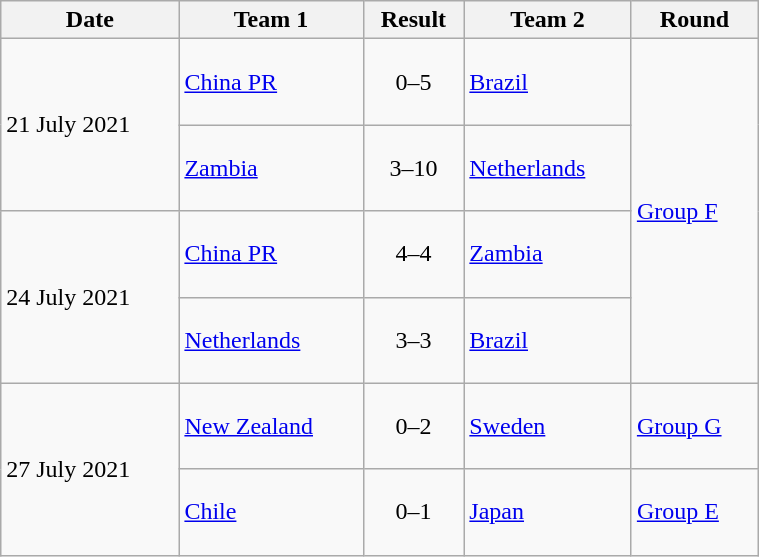<table class="wikitable" style="text-align: left;" width="40%">
<tr>
<th>Date</th>
<th>Team 1</th>
<th>Result</th>
<th>Team 2</th>
<th>Round</th>
</tr>
<tr>
<td rowspan="2">21 July 2021</td>
<td><p><a href='#'>China PR</a> </p></td>
<td style="text-align:center;">0–5</td>
<td> <a href='#'>Brazil</a></td>
<td rowspan="4"><a href='#'>Group F</a></td>
</tr>
<tr>
<td><p><a href='#'>Zambia</a> </p></td>
<td style="text-align:center;">3–10</td>
<td> <a href='#'>Netherlands</a></td>
</tr>
<tr>
<td rowspan="2">24 July 2021</td>
<td><p><a href='#'>China PR</a> </p></td>
<td style="text-align:center;">4–4</td>
<td> <a href='#'>Zambia</a></td>
</tr>
<tr>
<td><p><a href='#'>Netherlands</a> </p></td>
<td style="text-align:center;">3–3</td>
<td> <a href='#'>Brazil</a></td>
</tr>
<tr>
<td rowspan="2">27 July 2021</td>
<td><p><a href='#'>New Zealand</a> </p></td>
<td style="text-align:center;">0–2</td>
<td> <a href='#'>Sweden</a></td>
<td><a href='#'>Group G</a></td>
</tr>
<tr>
<td><p><a href='#'>Chile</a> </p></td>
<td style="text-align:center;">0–1</td>
<td> <a href='#'>Japan</a></td>
<td><a href='#'>Group E</a></td>
</tr>
</table>
